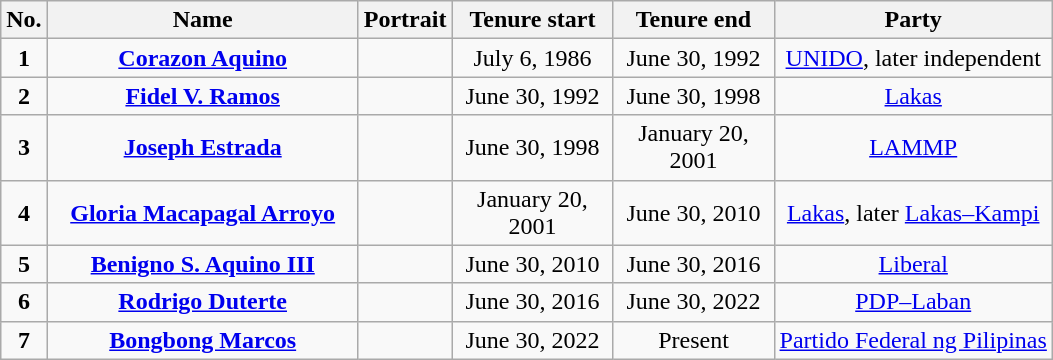<table class="wikitable" style="text-align:center" |>
<tr>
<th>No.</th>
<th width="200px">Name</th>
<th>Portrait</th>
<th width="100px">Tenure start</th>
<th width="100px">Tenure end</th>
<th><strong>Party</strong></th>
</tr>
<tr>
<td><strong>1</strong></td>
<td><strong><a href='#'>Corazon Aquino</a></strong><br></td>
<td></td>
<td>July 6, 1986</td>
<td>June 30, 1992</td>
<td><a href='#'>UNIDO</a>, later independent</td>
</tr>
<tr>
<td><strong>2</strong></td>
<td><strong><a href='#'>Fidel V. Ramos</a></strong><br></td>
<td></td>
<td>June 30, 1992</td>
<td>June 30, 1998</td>
<td><a href='#'>Lakas</a></td>
</tr>
<tr>
<td><strong>3</strong></td>
<td><strong><a href='#'>Joseph Estrada</a></strong><br></td>
<td></td>
<td>June 30, 1998</td>
<td>January 20, 2001</td>
<td><a href='#'>LAMMP</a></td>
</tr>
<tr>
<td><strong>4</strong></td>
<td><strong><a href='#'>Gloria Macapagal Arroyo</a></strong><br></td>
<td></td>
<td>January 20, 2001</td>
<td>June 30, 2010</td>
<td><a href='#'>Lakas</a>, later <a href='#'>Lakas–Kampi</a></td>
</tr>
<tr>
<td><strong>5</strong></td>
<td><strong><a href='#'>Benigno S. Aquino III</a></strong><br></td>
<td></td>
<td>June 30, 2010</td>
<td>June 30, 2016</td>
<td><a href='#'>Liberal</a></td>
</tr>
<tr>
<td><strong>6</strong></td>
<td><strong><a href='#'>Rodrigo Duterte</a></strong><br></td>
<td></td>
<td>June 30, 2016</td>
<td>June 30, 2022</td>
<td><a href='#'>PDP–Laban</a></td>
</tr>
<tr>
<td><strong>7</strong></td>
<td><strong><a href='#'>Bongbong Marcos</a></strong><br></td>
<td></td>
<td>June 30, 2022</td>
<td>Present</td>
<td><a href='#'>Partido Federal ng Pilipinas</a></td>
</tr>
</table>
